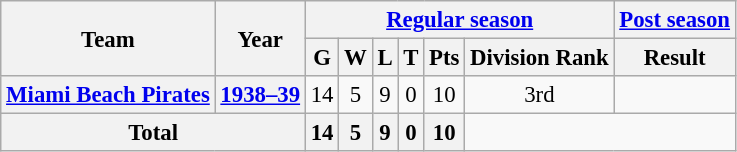<table class="wikitable" style="font-size: 95%; text-align:center;">
<tr>
<th rowspan="2">Team</th>
<th rowspan="2">Year</th>
<th colspan="6"><a href='#'>Regular season</a></th>
<th colspan="1"><a href='#'>Post season</a></th>
</tr>
<tr>
<th>G</th>
<th>W</th>
<th>L</th>
<th>T</th>
<th>Pts</th>
<th>Division Rank</th>
<th>Result</th>
</tr>
<tr>
<th><a href='#'>Miami Beach Pirates</a></th>
<th><a href='#'>1938–39</a></th>
<td>14</td>
<td>5</td>
<td>9</td>
<td>0</td>
<td>10</td>
<td>3rd</td>
<td></td>
</tr>
<tr>
<th colspan="2">Total</th>
<th>14</th>
<th>5</th>
<th>9</th>
<th>0</th>
<th>10</th>
</tr>
</table>
